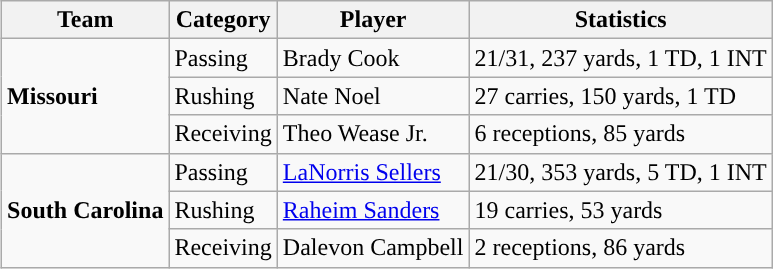<table class="wikitable" style="float: right;">
<tr>
<th>Team</th>
<th>Category</th>
<th>Player</th>
<th>Statistics</th>
</tr>
<tr>
<td rowspan=3><strong>Missouri</strong></td>
<td>Passing</td>
<td>Brady Cook</td>
<td>21/31, 237 yards, 1 TD, 1 INT</td>
</tr>
<tr>
<td>Rushing</td>
<td>Nate Noel</td>
<td>27 carries, 150 yards, 1 TD</td>
</tr>
<tr>
<td>Receiving</td>
<td>Theo Wease Jr.</td>
<td>6 receptions, 85 yards</td>
</tr>
<tr>
<td rowspan=3><strong>South Carolina</strong></td>
<td>Passing</td>
<td><a href='#'>LaNorris Sellers</a></td>
<td>21/30, 353 yards, 5 TD, 1 INT</td>
</tr>
<tr>
<td>Rushing</td>
<td><a href='#'>Raheim Sanders</a></td>
<td>19 carries, 53 yards</td>
</tr>
<tr>
<td>Receiving</td>
<td>Dalevon Campbell</td>
<td>2 receptions, 86 yards</td>
</tr>
</table>
